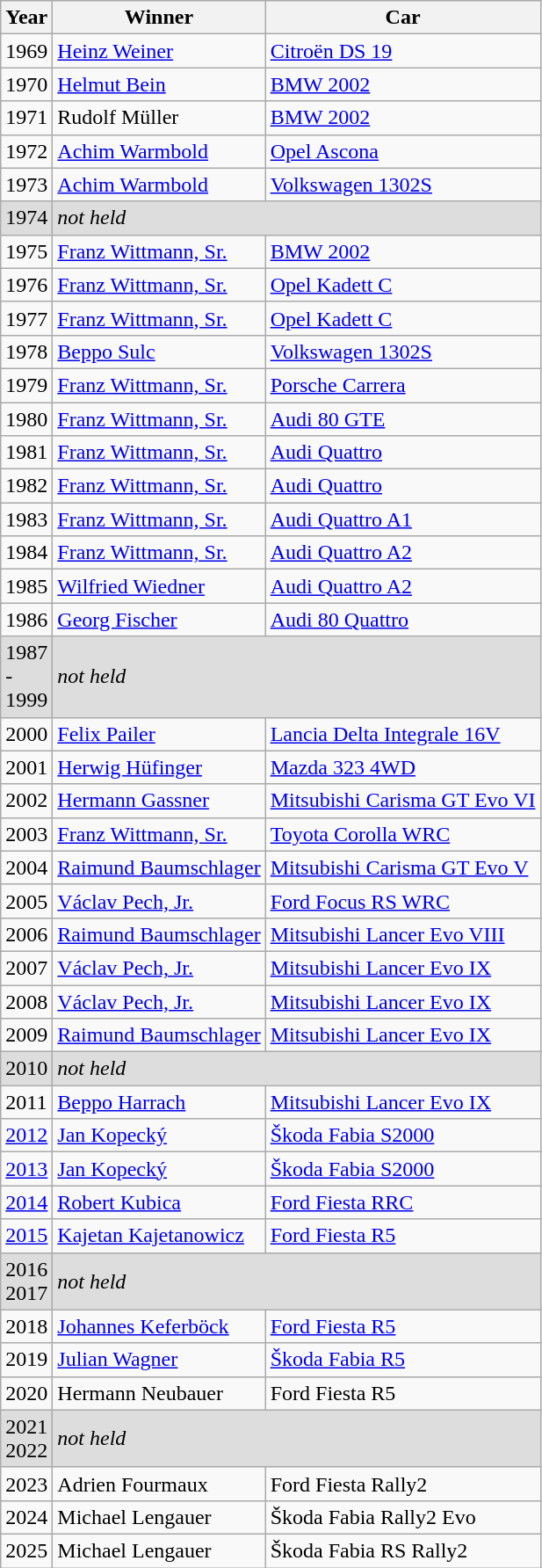<table class="wikitable">
<tr>
<th>Year</th>
<th>Winner</th>
<th>Car</th>
</tr>
<tr>
<td>1969</td>
<td> <a href='#'>Heinz Weiner</a></td>
<td><a href='#'>Citroën DS 19</a></td>
</tr>
<tr>
<td>1970</td>
<td> <a href='#'>Helmut Bein</a></td>
<td><a href='#'>BMW 2002</a></td>
</tr>
<tr>
<td>1971</td>
<td> Rudolf Müller</td>
<td><a href='#'>BMW 2002</a></td>
</tr>
<tr>
<td>1972</td>
<td> <a href='#'>Achim Warmbold</a></td>
<td><a href='#'>Opel Ascona</a></td>
</tr>
<tr>
<td>1973</td>
<td> <a href='#'>Achim Warmbold</a></td>
<td><a href='#'>Volkswagen 1302S</a></td>
</tr>
<tr style="background:#ddd;">
<td>1974</td>
<td colspan=2><em>not held</em></td>
</tr>
<tr>
<td>1975</td>
<td> <a href='#'>Franz Wittmann, Sr.</a></td>
<td><a href='#'>BMW 2002</a></td>
</tr>
<tr>
<td>1976</td>
<td> <a href='#'>Franz Wittmann, Sr.</a></td>
<td><a href='#'>Opel Kadett C</a></td>
</tr>
<tr>
<td>1977</td>
<td> <a href='#'>Franz Wittmann, Sr.</a></td>
<td><a href='#'>Opel Kadett C</a></td>
</tr>
<tr>
<td>1978</td>
<td> <a href='#'>Beppo Sulc</a></td>
<td><a href='#'>Volkswagen 1302S</a></td>
</tr>
<tr>
<td>1979</td>
<td> <a href='#'>Franz Wittmann, Sr.</a></td>
<td><a href='#'>Porsche Carrera</a></td>
</tr>
<tr>
<td>1980</td>
<td> <a href='#'>Franz Wittmann, Sr.</a></td>
<td><a href='#'>Audi 80 GTE</a></td>
</tr>
<tr>
<td>1981</td>
<td> <a href='#'>Franz Wittmann, Sr.</a></td>
<td><a href='#'>Audi Quattro</a></td>
</tr>
<tr>
<td>1982</td>
<td> <a href='#'>Franz Wittmann, Sr.</a></td>
<td><a href='#'>Audi Quattro</a></td>
</tr>
<tr>
<td>1983</td>
<td> <a href='#'>Franz Wittmann, Sr.</a></td>
<td><a href='#'>Audi Quattro A1</a></td>
</tr>
<tr>
<td>1984</td>
<td> <a href='#'>Franz Wittmann, Sr.</a></td>
<td><a href='#'>Audi Quattro A2</a></td>
</tr>
<tr>
<td>1985</td>
<td> <a href='#'>Wilfried Wiedner</a></td>
<td><a href='#'>Audi Quattro A2</a></td>
</tr>
<tr>
<td>1986</td>
<td> <a href='#'>Georg Fischer</a></td>
<td><a href='#'>Audi 80 Quattro</a></td>
</tr>
<tr style="background:#ddd;">
<td>1987<br>-<br>1999</td>
<td colspan=2><em>not held</em></td>
</tr>
<tr>
<td>2000</td>
<td> <a href='#'>Felix Pailer</a></td>
<td><a href='#'>Lancia Delta Integrale 16V</a></td>
</tr>
<tr>
<td>2001</td>
<td> <a href='#'>Herwig Hüfinger</a></td>
<td><a href='#'>Mazda 323 4WD</a></td>
</tr>
<tr>
<td>2002</td>
<td> <a href='#'>Hermann Gassner</a></td>
<td><a href='#'>Mitsubishi Carisma GT Evo VI</a></td>
</tr>
<tr>
<td>2003</td>
<td> <a href='#'>Franz Wittmann, Sr.</a></td>
<td><a href='#'>Toyota Corolla WRC</a></td>
</tr>
<tr>
<td>2004</td>
<td> <a href='#'>Raimund Baumschlager</a></td>
<td><a href='#'>Mitsubishi Carisma GT Evo V</a></td>
</tr>
<tr>
<td>2005</td>
<td> <a href='#'>Václav Pech, Jr.</a></td>
<td><a href='#'>Ford Focus RS WRC</a></td>
</tr>
<tr>
<td>2006</td>
<td> <a href='#'>Raimund Baumschlager</a></td>
<td><a href='#'>Mitsubishi Lancer Evo VIII</a></td>
</tr>
<tr>
<td>2007</td>
<td> <a href='#'>Václav Pech, Jr.</a></td>
<td><a href='#'>Mitsubishi Lancer Evo IX</a></td>
</tr>
<tr>
<td>2008</td>
<td> <a href='#'>Václav Pech, Jr.</a></td>
<td><a href='#'>Mitsubishi Lancer Evo IX</a></td>
</tr>
<tr>
<td>2009</td>
<td> <a href='#'>Raimund Baumschlager</a></td>
<td><a href='#'>Mitsubishi Lancer Evo IX</a></td>
</tr>
<tr style="background:#ddd;">
<td>2010</td>
<td colspan=2><em>not held</em></td>
</tr>
<tr>
<td>2011</td>
<td> <a href='#'>Beppo Harrach</a></td>
<td><a href='#'>Mitsubishi Lancer Evo IX</a></td>
</tr>
<tr>
<td><a href='#'>2012</a></td>
<td> <a href='#'>Jan Kopecký</a></td>
<td><a href='#'>Škoda Fabia S2000</a></td>
</tr>
<tr>
<td><a href='#'>2013</a></td>
<td> <a href='#'>Jan Kopecký</a></td>
<td><a href='#'>Škoda Fabia S2000</a></td>
</tr>
<tr>
<td><a href='#'>2014</a></td>
<td> <a href='#'>Robert Kubica</a></td>
<td><a href='#'>Ford Fiesta RRC</a></td>
</tr>
<tr>
<td><a href='#'>2015</a></td>
<td> <a href='#'>Kajetan Kajetanowicz</a></td>
<td><a href='#'>Ford Fiesta R5</a></td>
</tr>
<tr style="background:#ddd;">
<td>2016<br> 2017</td>
<td colspan=2><em>not held</em></td>
</tr>
<tr>
<td>2018</td>
<td> <a href='#'>Johannes Keferböck</a></td>
<td><a href='#'>Ford Fiesta R5</a></td>
</tr>
<tr>
<td>2019</td>
<td> <a href='#'>Julian Wagner</a></td>
<td><a href='#'>Škoda Fabia R5</a></td>
</tr>
<tr>
<td>2020</td>
<td> Hermann Neubauer</td>
<td>Ford Fiesta R5</td>
</tr>
<tr style="background:#ddd;">
<td>2021<br>2022</td>
<td colspan="2"><em>not held</em></td>
</tr>
<tr>
<td>2023</td>
<td> Adrien Fourmaux</td>
<td>Ford Fiesta Rally2</td>
</tr>
<tr>
<td>2024</td>
<td> Michael Lengauer</td>
<td>Škoda Fabia Rally2 Evo</td>
</tr>
<tr>
<td>2025</td>
<td> Michael Lengauer</td>
<td>Škoda Fabia RS Rally2</td>
</tr>
</table>
